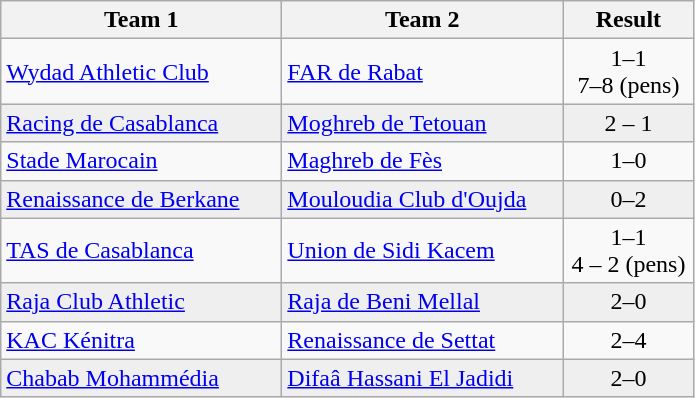<table class="wikitable">
<tr>
<th width="180">Team 1</th>
<th width="180">Team 2</th>
<th width="80">Result</th>
</tr>
<tr>
<td><a href='#'>Wydad Athletic Club</a></td>
<td><a href='#'>FAR de Rabat</a></td>
<td align="center">1–1<br>7–8 (pens)</td>
</tr>
<tr style="background:#EFEFEF">
<td><a href='#'>Racing de Casablanca</a></td>
<td><a href='#'>Moghreb de Tetouan</a></td>
<td align="center">2 – 1</td>
</tr>
<tr>
<td><a href='#'>Stade Marocain</a></td>
<td><a href='#'>Maghreb de Fès</a></td>
<td align="center">1–0</td>
</tr>
<tr style="background:#EFEFEF">
<td><a href='#'>Renaissance de Berkane</a></td>
<td><a href='#'>Mouloudia Club d'Oujda</a></td>
<td align="center">0–2</td>
</tr>
<tr>
<td><a href='#'>TAS de Casablanca</a></td>
<td><a href='#'>Union de Sidi Kacem</a></td>
<td align="center">1–1<br>4 – 2 (pens)</td>
</tr>
<tr style="background:#EFEFEF">
<td><a href='#'>Raja Club Athletic</a></td>
<td><a href='#'>Raja de Beni Mellal</a></td>
<td align="center">2–0</td>
</tr>
<tr>
<td><a href='#'>KAC Kénitra</a></td>
<td><a href='#'>Renaissance de Settat</a></td>
<td align="center">2–4</td>
</tr>
<tr style="background:#EFEFEF">
<td><a href='#'>Chabab Mohammédia</a></td>
<td><a href='#'>Difaâ Hassani El Jadidi</a></td>
<td align="center">2–0</td>
</tr>
</table>
